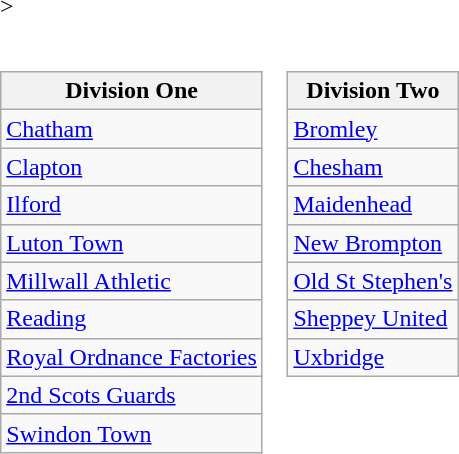<table border=0 cellpadding=0 cellspacing=0>>
<tr>
<td valign="top" width=50%><br><table class="wikitable">
<tr>
<th>Division One</th>
</tr>
<tr>
<td><a href='#'>Chatham</a></td>
</tr>
<tr>
<td><a href='#'>Clapton</a></td>
</tr>
<tr>
<td><a href='#'>Ilford</a></td>
</tr>
<tr>
<td><a href='#'>Luton Town</a></td>
</tr>
<tr>
<td><a href='#'>Millwall Athletic</a></td>
</tr>
<tr>
<td><a href='#'>Reading</a></td>
</tr>
<tr>
<td><a href='#'>Royal Ordnance Factories</a></td>
</tr>
<tr>
<td><a href='#'>2nd Scots Guards</a></td>
</tr>
<tr>
<td><a href='#'>Swindon Town</a></td>
</tr>
</table>
</td>
<td valign="top" width=50%><br><table class="wikitable">
<tr>
<th>Division Two</th>
</tr>
<tr>
<td><a href='#'>Bromley</a></td>
</tr>
<tr>
<td><a href='#'>Chesham</a></td>
</tr>
<tr>
<td><a href='#'>Maidenhead</a> </td>
</tr>
<tr>
<td><a href='#'>New Brompton</a></td>
</tr>
<tr>
<td><a href='#'>Old St Stephen's</a></td>
</tr>
<tr>
<td><a href='#'>Sheppey United</a></td>
</tr>
<tr>
<td><a href='#'>Uxbridge</a></td>
</tr>
</table>
</td>
</tr>
</table>
